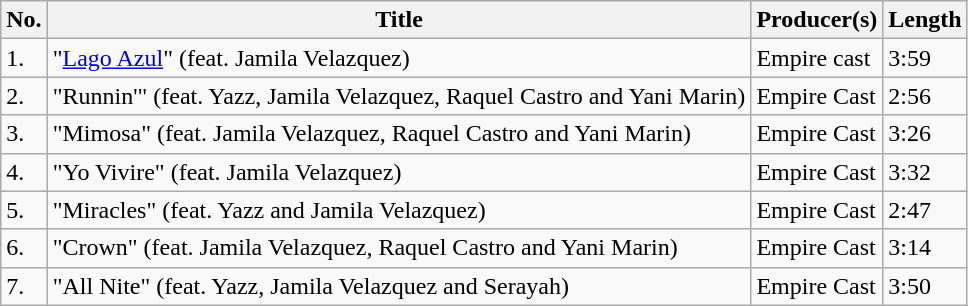<table class="wikitable sortable">
<tr>
<th>No.</th>
<th>Title</th>
<th>Producer(s)</th>
<th>Length</th>
</tr>
<tr>
<td>1.</td>
<td>"<a href='#'>Lago Azul</a>" (feat. Jamila Velazquez)</td>
<td>Empire cast</td>
<td>3:59</td>
</tr>
<tr>
<td>2.</td>
<td>"Runnin'" (feat. Yazz, Jamila Velazquez, Raquel Castro and Yani Marin)</td>
<td>Empire Cast</td>
<td>2:56</td>
</tr>
<tr>
<td>3.</td>
<td>"Mimosa" (feat. Jamila Velazquez, Raquel Castro and Yani Marin)</td>
<td>Empire Cast</td>
<td>3:26</td>
</tr>
<tr>
<td>4.</td>
<td>"Yo Vivire" (feat. Jamila Velazquez)</td>
<td>Empire Cast</td>
<td>3:32</td>
</tr>
<tr>
<td>5.</td>
<td>"Miracles" (feat. Yazz and Jamila Velazquez)</td>
<td>Empire Cast</td>
<td>2:47</td>
</tr>
<tr>
<td>6.</td>
<td>"Crown" (feat. Jamila Velazquez, Raquel Castro and Yani Marin)</td>
<td>Empire Cast</td>
<td>3:14</td>
</tr>
<tr>
<td>7.</td>
<td>"All Nite" (feat. Yazz, Jamila Velazquez and Serayah)</td>
<td>Empire Cast</td>
<td>3:50</td>
</tr>
</table>
